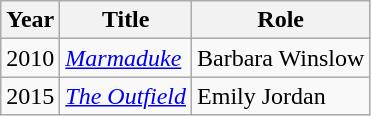<table class="wikitable sortable">
<tr>
<th>Year</th>
<th>Title</th>
<th>Role</th>
</tr>
<tr>
<td>2010</td>
<td><em><a href='#'>Marmaduke</a></em></td>
<td>Barbara Winslow</td>
</tr>
<tr>
<td>2015</td>
<td><em><a href='#'>The Outfield</a></em></td>
<td>Emily Jordan</td>
</tr>
</table>
